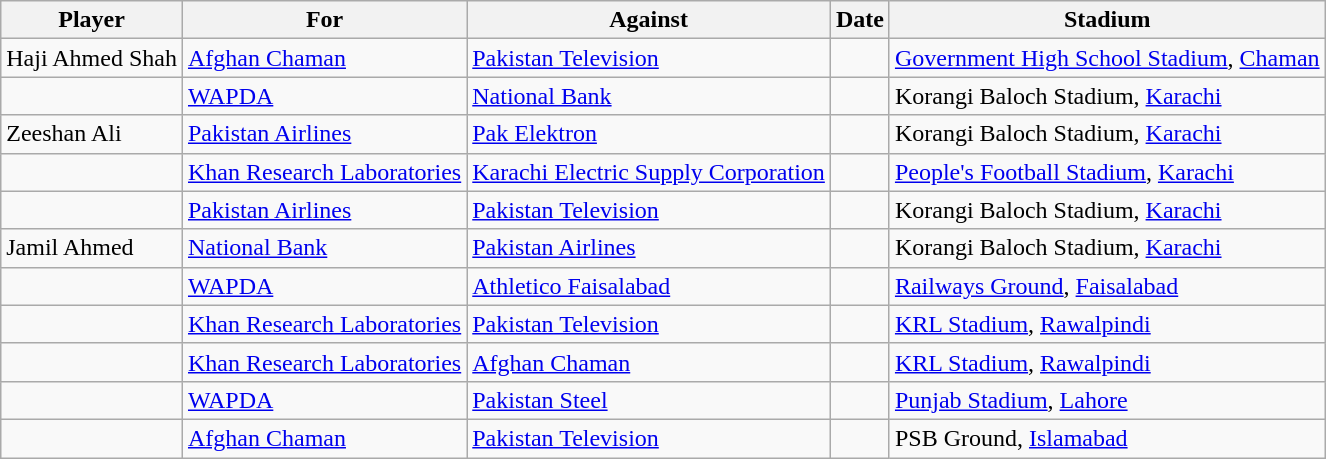<table class="wikitable sortable">
<tr>
<th>Player</th>
<th>For</th>
<th>Against</th>
<th>Date</th>
<th>Stadium</th>
</tr>
<tr>
<td>Haji Ahmed Shah</td>
<td><a href='#'>Afghan Chaman</a></td>
<td><a href='#'>Pakistan Television</a></td>
<td></td>
<td><a href='#'>Government High School Stadium</a>, <a href='#'>Chaman</a></td>
</tr>
<tr>
<td></td>
<td><a href='#'>WAPDA</a></td>
<td><a href='#'>National Bank</a></td>
<td></td>
<td>Korangi Baloch Stadium, <a href='#'>Karachi</a></td>
</tr>
<tr>
<td>Zeeshan Ali</td>
<td><a href='#'>Pakistan Airlines</a></td>
<td><a href='#'>Pak Elektron</a></td>
<td></td>
<td>Korangi Baloch Stadium, <a href='#'>Karachi</a></td>
</tr>
<tr>
<td></td>
<td><a href='#'>Khan Research Laboratories</a></td>
<td><a href='#'>Karachi Electric Supply Corporation</a></td>
<td></td>
<td><a href='#'>People's Football Stadium</a>, <a href='#'>Karachi</a></td>
</tr>
<tr>
<td></td>
<td><a href='#'>Pakistan Airlines</a></td>
<td><a href='#'>Pakistan Television</a></td>
<td></td>
<td>Korangi Baloch Stadium, <a href='#'>Karachi</a></td>
</tr>
<tr>
<td>Jamil Ahmed</td>
<td><a href='#'>National Bank</a></td>
<td><a href='#'>Pakistan Airlines</a></td>
<td></td>
<td>Korangi Baloch Stadium, <a href='#'>Karachi</a></td>
</tr>
<tr>
<td></td>
<td><a href='#'>WAPDA</a></td>
<td><a href='#'>Athletico Faisalabad</a></td>
<td></td>
<td><a href='#'>Railways Ground</a>, <a href='#'>Faisalabad</a></td>
</tr>
<tr>
<td></td>
<td><a href='#'>Khan Research Laboratories</a></td>
<td><a href='#'>Pakistan Television</a></td>
<td></td>
<td><a href='#'>KRL Stadium</a>, <a href='#'>Rawalpindi</a></td>
</tr>
<tr>
<td></td>
<td><a href='#'>Khan Research Laboratories</a></td>
<td><a href='#'>Afghan Chaman</a></td>
<td></td>
<td><a href='#'>KRL Stadium</a>, <a href='#'>Rawalpindi</a></td>
</tr>
<tr>
<td></td>
<td><a href='#'>WAPDA</a></td>
<td><a href='#'>Pakistan Steel</a></td>
<td></td>
<td><a href='#'>Punjab Stadium</a>, <a href='#'>Lahore</a></td>
</tr>
<tr>
<td></td>
<td><a href='#'>Afghan Chaman</a></td>
<td><a href='#'>Pakistan Television</a></td>
<td></td>
<td>PSB Ground, <a href='#'>Islamabad</a></td>
</tr>
</table>
